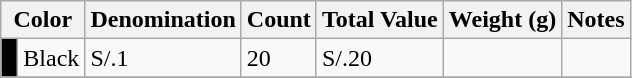<table class="wikitable">
<tr>
<th colspan=2>Color</th>
<th>Denomination</th>
<th>Count</th>
<th>Total Value</th>
<th>Weight (g)</th>
<th>Notes</th>
</tr>
<tr>
<td style="background:Black"> </td>
<td>Black</td>
<td>S/.1</td>
<td>20</td>
<td>S/.20</td>
<td></td>
<td></td>
</tr>
<tr>
</tr>
</table>
